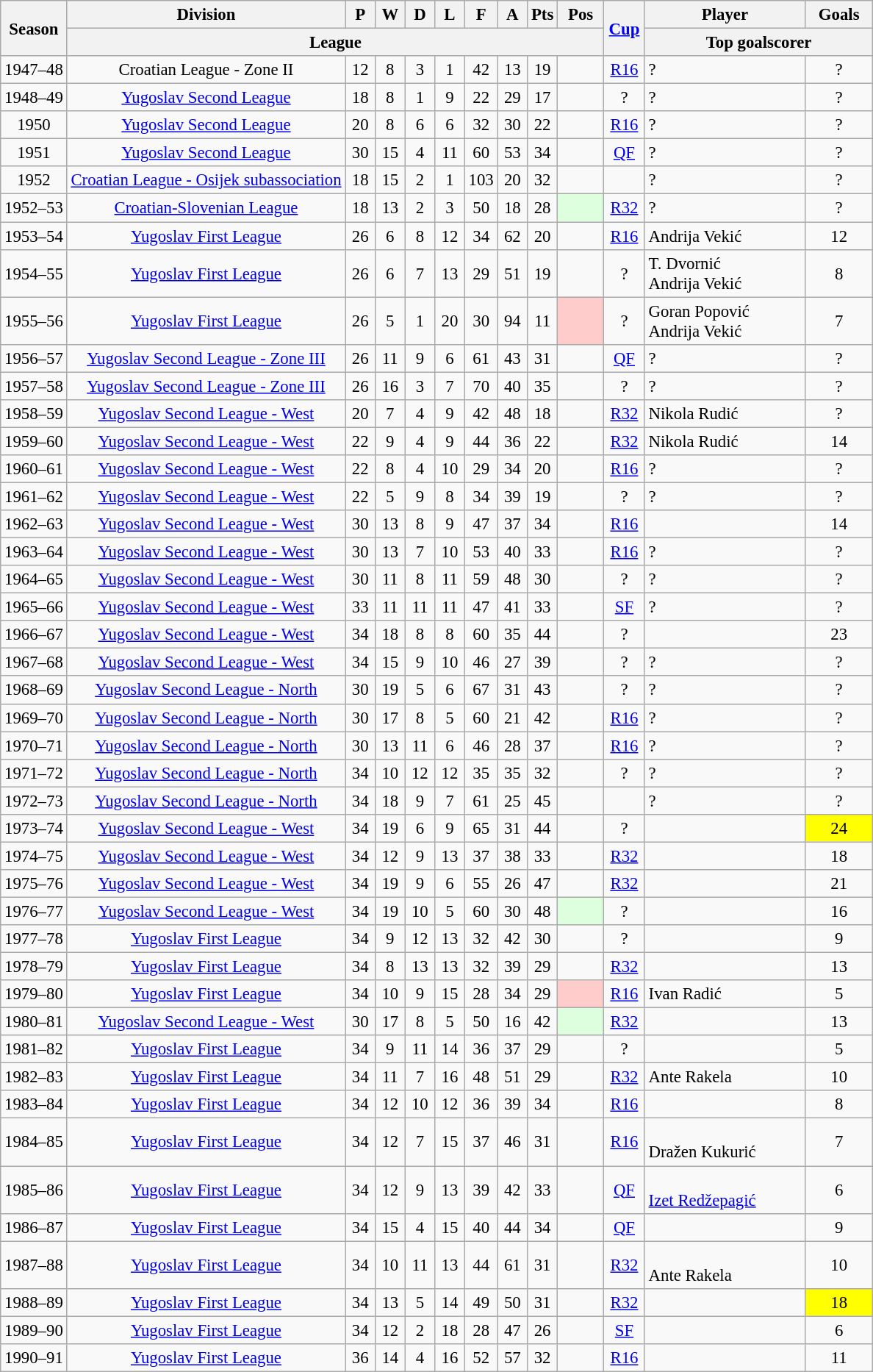<table class="wikitable sortable" style="font-size:95%; text-align: center;">
<tr>
<th rowspan=2>Season</th>
<th>Division</th>
<th width="20">P</th>
<th width="20">W</th>
<th width="20">D</th>
<th width="20">L</th>
<th width="20">F</th>
<th width="20">A</th>
<th width="20">Pts</th>
<th width="35">Pos</th>
<th rowspan=2 width="30"><a href='#'>Cup</a></th>
<th>Player</th>
<th>Goals</th>
</tr>
<tr>
<th class="unsortable" colspan=9>League</th>
<th colspan=2 width="200">Top goalscorer</th>
</tr>
<tr>
<td>1947–48</td>
<td>Croatian League - Zone II</td>
<td>12</td>
<td>8</td>
<td>3</td>
<td>1</td>
<td>42</td>
<td>13</td>
<td>19</td>
<td></td>
<td><a href='#'>R16</a></td>
<td align="left">?</td>
<td>?</td>
</tr>
<tr>
<td>1948–49</td>
<td><a href='#'>Yugoslav Second League</a></td>
<td>18</td>
<td>8</td>
<td>1</td>
<td>9</td>
<td>22</td>
<td>29</td>
<td>17</td>
<td></td>
<td>?</td>
<td align="left">?</td>
<td>?</td>
</tr>
<tr>
<td>1950</td>
<td><a href='#'>Yugoslav Second League</a></td>
<td>20</td>
<td>8</td>
<td>6</td>
<td>6</td>
<td>32</td>
<td>30</td>
<td>22</td>
<td></td>
<td><a href='#'>R16</a></td>
<td align="left">?</td>
<td>?</td>
</tr>
<tr>
<td>1951</td>
<td><a href='#'>Yugoslav Second League</a></td>
<td>30</td>
<td>15</td>
<td>4</td>
<td>11</td>
<td>60</td>
<td>53</td>
<td>34</td>
<td></td>
<td><a href='#'>QF</a></td>
<td align="left">?</td>
<td>?</td>
</tr>
<tr>
<td>1952</td>
<td><a href='#'>Croatian League - Osijek subassociation</a></td>
<td>18</td>
<td>15</td>
<td>2</td>
<td>1</td>
<td>103</td>
<td>20</td>
<td>32</td>
<td></td>
<td></td>
<td align="left">?</td>
<td>?</td>
</tr>
<tr>
<td>1952–53</td>
<td><a href='#'>Croatian-Slovenian League</a></td>
<td>18</td>
<td>13</td>
<td>2</td>
<td>3</td>
<td>50</td>
<td>18</td>
<td>28</td>
<td bgcolor="#DDFFDD"></td>
<td><a href='#'>R32</a></td>
<td align="left">?</td>
<td>?</td>
</tr>
<tr>
<td>1953–54</td>
<td><a href='#'>Yugoslav First League</a></td>
<td>26</td>
<td>6</td>
<td>8</td>
<td>12</td>
<td>34</td>
<td>62</td>
<td>20</td>
<td></td>
<td><a href='#'>R16</a></td>
<td align="left">Andrija Vekić</td>
<td>12</td>
</tr>
<tr>
<td>1954–55</td>
<td><a href='#'>Yugoslav First League</a></td>
<td>26</td>
<td>6</td>
<td>7</td>
<td>13</td>
<td>29</td>
<td>51</td>
<td>19</td>
<td></td>
<td>?</td>
<td align="left">T. Dvornić<br>Andrija Vekić</td>
<td>8</td>
</tr>
<tr>
<td>1955–56</td>
<td><a href='#'>Yugoslav First League</a></td>
<td>26</td>
<td>5</td>
<td>1</td>
<td>20</td>
<td>30</td>
<td>94</td>
<td>11</td>
<td bgcolor="#FFCCCC"></td>
<td>?</td>
<td align="left">Goran Popović<br>Andrija Vekić</td>
<td>7</td>
</tr>
<tr>
<td>1956–57</td>
<td><a href='#'>Yugoslav Second League - Zone III</a></td>
<td>26</td>
<td>11</td>
<td>9</td>
<td>6</td>
<td>61</td>
<td>43</td>
<td>31</td>
<td></td>
<td><a href='#'>QF</a></td>
<td align="left">?</td>
<td>?</td>
</tr>
<tr>
<td>1957–58</td>
<td><a href='#'>Yugoslav Second League - Zone III</a></td>
<td>26</td>
<td>16</td>
<td>3</td>
<td>7</td>
<td>70</td>
<td>40</td>
<td>35</td>
<td></td>
<td>?</td>
<td align="left">?</td>
<td>?</td>
</tr>
<tr>
<td>1958–59</td>
<td><a href='#'>Yugoslav Second League - West</a></td>
<td>20</td>
<td>7</td>
<td>4</td>
<td>9</td>
<td>42</td>
<td>48</td>
<td>18</td>
<td></td>
<td><a href='#'>R32</a></td>
<td align="left">Nikola Rudić</td>
<td>?</td>
</tr>
<tr>
<td>1959–60</td>
<td><a href='#'>Yugoslav Second League - West</a></td>
<td>22</td>
<td>9</td>
<td>4</td>
<td>9</td>
<td>44</td>
<td>36</td>
<td>22</td>
<td></td>
<td><a href='#'>R32</a></td>
<td align="left">Nikola Rudić</td>
<td>14</td>
</tr>
<tr>
<td>1960–61</td>
<td><a href='#'>Yugoslav Second League - West</a></td>
<td>22</td>
<td>8</td>
<td>4</td>
<td>10</td>
<td>29</td>
<td>34</td>
<td>20</td>
<td></td>
<td><a href='#'>R16</a></td>
<td align="left">?</td>
<td>?</td>
</tr>
<tr>
<td>1961–62</td>
<td><a href='#'>Yugoslav Second League - West</a></td>
<td>22</td>
<td>5</td>
<td>9</td>
<td>8</td>
<td>34</td>
<td>39</td>
<td>19</td>
<td></td>
<td>?</td>
<td align="left">?</td>
<td>?</td>
</tr>
<tr>
<td>1962–63</td>
<td><a href='#'>Yugoslav Second League - West</a></td>
<td>30</td>
<td>13</td>
<td>8</td>
<td>9</td>
<td>47</td>
<td>37</td>
<td>34</td>
<td></td>
<td><a href='#'>R16</a></td>
<td align="left"></td>
<td>14</td>
</tr>
<tr>
<td>1963–64</td>
<td><a href='#'>Yugoslav Second League - West</a></td>
<td>30</td>
<td>13</td>
<td>7</td>
<td>10</td>
<td>53</td>
<td>40</td>
<td>33</td>
<td></td>
<td><a href='#'>R16</a></td>
<td align="left">?</td>
<td>?</td>
</tr>
<tr>
<td>1964–65</td>
<td><a href='#'>Yugoslav Second League - West</a></td>
<td>30</td>
<td>11</td>
<td>8</td>
<td>11</td>
<td>59</td>
<td>48</td>
<td>30</td>
<td></td>
<td>?</td>
<td align="left">?</td>
<td>?</td>
</tr>
<tr>
<td>1965–66</td>
<td><a href='#'>Yugoslav Second League - West</a></td>
<td>33</td>
<td>11</td>
<td>11</td>
<td>11</td>
<td>47</td>
<td>41</td>
<td>33</td>
<td></td>
<td><a href='#'>SF</a></td>
<td align="left">?</td>
<td>?</td>
</tr>
<tr>
<td>1966–67</td>
<td><a href='#'>Yugoslav Second League - West</a></td>
<td>34</td>
<td>18</td>
<td>8</td>
<td>8</td>
<td>60</td>
<td>35</td>
<td>44</td>
<td></td>
<td>?</td>
<td align="left"></td>
<td>23</td>
</tr>
<tr>
<td>1967–68</td>
<td><a href='#'>Yugoslav Second League - West</a></td>
<td>34</td>
<td>15</td>
<td>9</td>
<td>10</td>
<td>46</td>
<td>27</td>
<td>39</td>
<td></td>
<td>?</td>
<td align="left">?</td>
<td>?</td>
</tr>
<tr>
<td>1968–69</td>
<td><a href='#'>Yugoslav Second League - North</a></td>
<td>30</td>
<td>19</td>
<td>5</td>
<td>6</td>
<td>67</td>
<td>31</td>
<td>43</td>
<td></td>
<td>?</td>
<td align="left">?</td>
<td>?</td>
</tr>
<tr>
<td>1969–70</td>
<td><a href='#'>Yugoslav Second League - North</a></td>
<td>30</td>
<td>17</td>
<td>8</td>
<td>5</td>
<td>60</td>
<td>21</td>
<td>42</td>
<td></td>
<td><a href='#'>R16</a></td>
<td align="left">?</td>
<td>?</td>
</tr>
<tr>
<td>1970–71</td>
<td><a href='#'>Yugoslav Second League - North</a></td>
<td>30</td>
<td>13</td>
<td>11</td>
<td>6</td>
<td>46</td>
<td>28</td>
<td>37</td>
<td></td>
<td><a href='#'>R16</a></td>
<td align="left">?</td>
<td>?</td>
</tr>
<tr>
<td>1971–72</td>
<td><a href='#'>Yugoslav Second League - North</a></td>
<td>34</td>
<td>10</td>
<td>12</td>
<td>12</td>
<td>35</td>
<td>35</td>
<td>32</td>
<td></td>
<td>?</td>
<td align="left">?</td>
<td>?</td>
</tr>
<tr>
<td>1972–73</td>
<td><a href='#'>Yugoslav Second League - North</a></td>
<td>34</td>
<td>18</td>
<td>9</td>
<td>7</td>
<td>61</td>
<td>25</td>
<td>45</td>
<td></td>
<td></td>
<td align="left">?</td>
<td>?</td>
</tr>
<tr>
<td>1973–74</td>
<td><a href='#'>Yugoslav Second League - West</a></td>
<td>34</td>
<td>19</td>
<td>6</td>
<td>9</td>
<td>65</td>
<td>31</td>
<td>44</td>
<td></td>
<td>?</td>
<td align="left"></td>
<td bgcolor=yellow>24</td>
</tr>
<tr>
<td>1974–75</td>
<td><a href='#'>Yugoslav Second League - West</a></td>
<td>34</td>
<td>12</td>
<td>9</td>
<td>13</td>
<td>37</td>
<td>38</td>
<td>33</td>
<td></td>
<td><a href='#'>R32</a></td>
<td align="left"></td>
<td>18</td>
</tr>
<tr>
<td>1975–76</td>
<td><a href='#'>Yugoslav Second League - West</a></td>
<td>34</td>
<td>19</td>
<td>9</td>
<td>6</td>
<td>55</td>
<td>26</td>
<td>47</td>
<td></td>
<td><a href='#'>R32</a></td>
<td align="left"></td>
<td>21</td>
</tr>
<tr>
<td>1976–77</td>
<td><a href='#'>Yugoslav Second League - West</a></td>
<td>34</td>
<td>19</td>
<td>10</td>
<td>5</td>
<td>60</td>
<td>30</td>
<td>48</td>
<td bgcolor="#DDFFDD"></td>
<td>?</td>
<td align="left"></td>
<td>16</td>
</tr>
<tr>
<td>1977–78</td>
<td><a href='#'>Yugoslav First League</a></td>
<td>34</td>
<td>9</td>
<td>12</td>
<td>13</td>
<td>32</td>
<td>42</td>
<td>30</td>
<td></td>
<td>?</td>
<td align="left"></td>
<td>9</td>
</tr>
<tr>
<td>1978–79</td>
<td><a href='#'>Yugoslav First League</a></td>
<td>34</td>
<td>8</td>
<td>13</td>
<td>13</td>
<td>32</td>
<td>39</td>
<td>29</td>
<td></td>
<td><a href='#'>R32</a></td>
<td align="left"></td>
<td>13</td>
</tr>
<tr>
<td>1979–80</td>
<td><a href='#'>Yugoslav First League</a></td>
<td>34</td>
<td>10</td>
<td>9</td>
<td>15</td>
<td>28</td>
<td>34</td>
<td>29</td>
<td bgcolor="#FFCCCC"></td>
<td><a href='#'>R16</a></td>
<td align="left">Ivan Radić</td>
<td>5</td>
</tr>
<tr>
<td>1980–81</td>
<td><a href='#'>Yugoslav Second League - West</a></td>
<td>30</td>
<td>17</td>
<td>8</td>
<td>5</td>
<td>50</td>
<td>16</td>
<td>42</td>
<td bgcolor="#DDFFDD"></td>
<td><a href='#'>R32</a></td>
<td align="left"></td>
<td>13</td>
</tr>
<tr>
<td>1981–82</td>
<td><a href='#'>Yugoslav First League</a></td>
<td>34</td>
<td>9</td>
<td>11</td>
<td>14</td>
<td>36</td>
<td>37</td>
<td>29</td>
<td></td>
<td>?</td>
<td align="left"></td>
<td>5</td>
</tr>
<tr>
<td>1982–83</td>
<td><a href='#'>Yugoslav First League</a></td>
<td>34</td>
<td>11</td>
<td>7</td>
<td>16</td>
<td>48</td>
<td>51</td>
<td>29</td>
<td></td>
<td><a href='#'>R32</a></td>
<td align="left">Ante Rakela</td>
<td>10</td>
</tr>
<tr>
<td>1983–84</td>
<td><a href='#'>Yugoslav First League</a></td>
<td>34</td>
<td>12</td>
<td>10</td>
<td>12</td>
<td>36</td>
<td>39</td>
<td>34</td>
<td></td>
<td><a href='#'>R16</a></td>
<td align="left"></td>
<td>8</td>
</tr>
<tr>
<td>1984–85</td>
<td><a href='#'>Yugoslav First League</a></td>
<td>34</td>
<td>12</td>
<td>7</td>
<td>15</td>
<td>37</td>
<td>46</td>
<td>31</td>
<td></td>
<td><a href='#'>R16</a></td>
<td align="left"><br>Dražen Kukurić</td>
<td>7</td>
</tr>
<tr>
<td>1985–86</td>
<td><a href='#'>Yugoslav First League</a></td>
<td>34</td>
<td>12</td>
<td>9</td>
<td>13</td>
<td>39</td>
<td>42</td>
<td>33</td>
<td></td>
<td><a href='#'>QF</a></td>
<td align="left"><br><a href='#'>Izet Redžepagić</a></td>
<td>6</td>
</tr>
<tr>
<td>1986–87</td>
<td><a href='#'>Yugoslav First League</a></td>
<td>34</td>
<td>15</td>
<td>4</td>
<td>15</td>
<td>40</td>
<td>44</td>
<td>34</td>
<td></td>
<td><a href='#'>QF</a></td>
<td align="left"></td>
<td>9</td>
</tr>
<tr>
<td>1987–88</td>
<td><a href='#'>Yugoslav First League</a></td>
<td>34</td>
<td>10</td>
<td>11</td>
<td>13</td>
<td>44</td>
<td>61</td>
<td>31</td>
<td></td>
<td><a href='#'>R32</a></td>
<td align="left"><br>Ante Rakela</td>
<td>10</td>
</tr>
<tr>
<td>1988–89</td>
<td><a href='#'>Yugoslav First League</a></td>
<td>34</td>
<td>13</td>
<td>5</td>
<td>14</td>
<td>49</td>
<td>50</td>
<td>31</td>
<td></td>
<td><a href='#'>R32</a></td>
<td align="left"></td>
<td bgcolor=yellow>18</td>
</tr>
<tr>
<td>1989–90</td>
<td><a href='#'>Yugoslav First League</a></td>
<td>34</td>
<td>12</td>
<td>2</td>
<td>18</td>
<td>28</td>
<td>47</td>
<td>26</td>
<td></td>
<td><a href='#'>SF</a></td>
<td align="left"></td>
<td>6</td>
</tr>
<tr>
<td>1990–91</td>
<td><a href='#'>Yugoslav First League</a></td>
<td>36</td>
<td>14</td>
<td>4</td>
<td>16</td>
<td>52</td>
<td>57</td>
<td>32</td>
<td></td>
<td><a href='#'>R16</a></td>
<td align="left"></td>
<td>11</td>
</tr>
</table>
